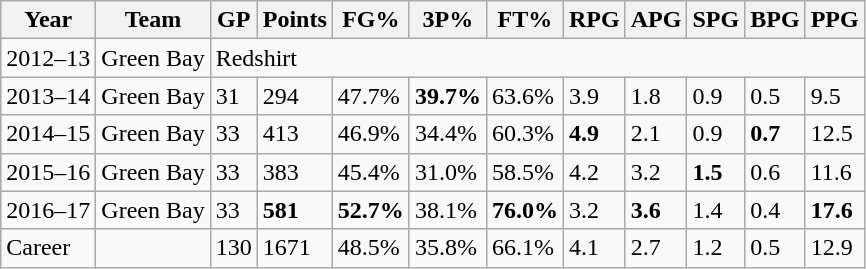<table class="wikitable">
<tr>
<th>Year</th>
<th>Team</th>
<th>GP</th>
<th>Points</th>
<th>FG%</th>
<th>3P%</th>
<th>FT%</th>
<th>RPG</th>
<th>APG</th>
<th>SPG</th>
<th>BPG</th>
<th>PPG</th>
</tr>
<tr>
<td>2012–13</td>
<td>Green Bay</td>
<td colspan="10">Redshirt</td>
</tr>
<tr>
<td>2013–14</td>
<td>Green Bay</td>
<td>31</td>
<td>294</td>
<td>47.7%</td>
<td><strong>39.7%</strong></td>
<td>63.6%</td>
<td>3.9</td>
<td>1.8</td>
<td>0.9</td>
<td>0.5</td>
<td>9.5</td>
</tr>
<tr>
<td>2014–15</td>
<td>Green Bay</td>
<td>33</td>
<td>413</td>
<td>46.9%</td>
<td>34.4%</td>
<td>60.3%</td>
<td><strong>4.9</strong></td>
<td>2.1</td>
<td>0.9</td>
<td><strong>0.7</strong></td>
<td>12.5</td>
</tr>
<tr>
<td>2015–16</td>
<td>Green Bay</td>
<td>33</td>
<td>383</td>
<td>45.4%</td>
<td>31.0%</td>
<td>58.5%</td>
<td>4.2</td>
<td>3.2</td>
<td><strong>1.5</strong></td>
<td>0.6</td>
<td>11.6</td>
</tr>
<tr>
<td>2016–17</td>
<td>Green Bay</td>
<td>33</td>
<td><strong>581</strong></td>
<td><strong>52.7%</strong></td>
<td>38.1%</td>
<td><strong>76.0%</strong></td>
<td>3.2</td>
<td><strong>3.6</strong></td>
<td>1.4</td>
<td>0.4</td>
<td><strong>17.6</strong></td>
</tr>
<tr>
<td>Career</td>
<td></td>
<td>130</td>
<td>1671</td>
<td>48.5%</td>
<td>35.8%</td>
<td>66.1%</td>
<td>4.1</td>
<td>2.7</td>
<td>1.2</td>
<td>0.5</td>
<td>12.9</td>
</tr>
</table>
